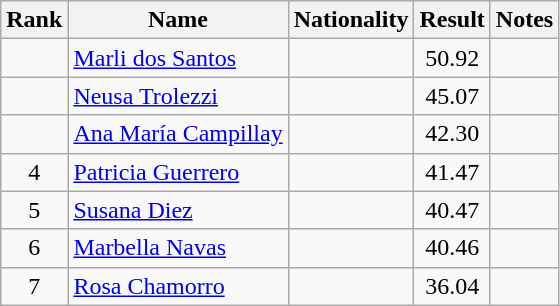<table class="wikitable sortable" style="text-align:center">
<tr>
<th>Rank</th>
<th>Name</th>
<th>Nationality</th>
<th>Result</th>
<th>Notes</th>
</tr>
<tr>
<td></td>
<td align=left><a href='#'>Marli dos Santos</a></td>
<td align=left></td>
<td>50.92</td>
<td></td>
</tr>
<tr>
<td></td>
<td align=left><a href='#'>Neusa Trolezzi</a></td>
<td align=left></td>
<td>45.07</td>
<td></td>
</tr>
<tr>
<td></td>
<td align=left><a href='#'>Ana María Campillay</a></td>
<td align=left></td>
<td>42.30</td>
<td></td>
</tr>
<tr>
<td>4</td>
<td align=left><a href='#'>Patricia Guerrero</a></td>
<td align=left></td>
<td>41.47</td>
<td></td>
</tr>
<tr>
<td>5</td>
<td align=left><a href='#'>Susana Diez</a></td>
<td align=left></td>
<td>40.47</td>
<td></td>
</tr>
<tr>
<td>6</td>
<td align=left><a href='#'>Marbella Navas</a></td>
<td align=left></td>
<td>40.46</td>
<td></td>
</tr>
<tr>
<td>7</td>
<td align=left><a href='#'>Rosa Chamorro</a></td>
<td align=left></td>
<td>36.04</td>
<td></td>
</tr>
</table>
